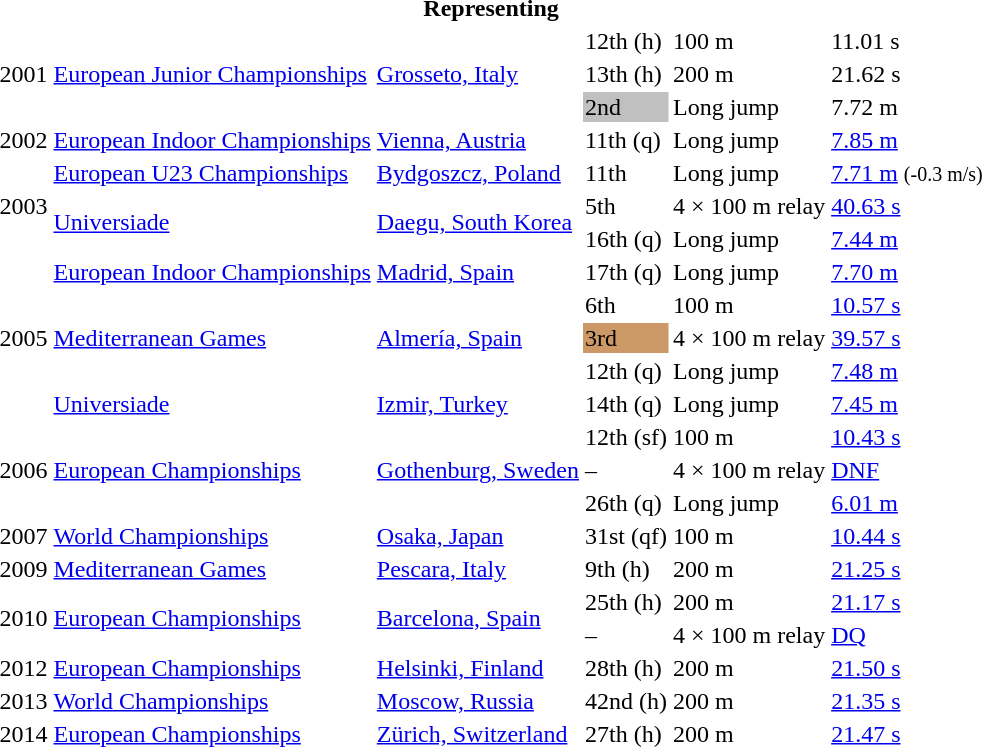<table>
<tr>
<th colspan="6">Representing </th>
</tr>
<tr>
<td rowspan=3>2001</td>
<td rowspan=3><a href='#'>European Junior Championships</a></td>
<td rowspan=3><a href='#'>Grosseto, Italy</a></td>
<td>12th (h)</td>
<td>100 m</td>
<td>11.01 s</td>
</tr>
<tr>
<td>13th (h)</td>
<td>200 m</td>
<td>21.62 s</td>
</tr>
<tr>
<td bgcolor=silver>2nd</td>
<td>Long jump</td>
<td>7.72 m</td>
</tr>
<tr>
<td>2002</td>
<td><a href='#'>European Indoor Championships</a></td>
<td><a href='#'>Vienna, Austria</a></td>
<td>11th (q)</td>
<td>Long jump</td>
<td><a href='#'>7.85 m</a></td>
</tr>
<tr>
<td rowspan=3>2003</td>
<td><a href='#'>European U23 Championships</a></td>
<td><a href='#'>Bydgoszcz, Poland</a></td>
<td>11th</td>
<td>Long jump</td>
<td><a href='#'>7.71 m</a> <small>(-0.3 m/s)</small></td>
</tr>
<tr>
<td rowspan=2><a href='#'>Universiade</a></td>
<td rowspan=2><a href='#'>Daegu, South Korea</a></td>
<td>5th</td>
<td>4 × 100 m relay</td>
<td><a href='#'>40.63 s</a></td>
</tr>
<tr>
<td>16th (q)</td>
<td>Long jump</td>
<td><a href='#'>7.44 m</a></td>
</tr>
<tr>
<td rowspan=5>2005</td>
<td><a href='#'>European Indoor Championships</a></td>
<td><a href='#'>Madrid, Spain</a></td>
<td>17th (q)</td>
<td>Long jump</td>
<td><a href='#'>7.70 m</a></td>
</tr>
<tr>
<td rowspan=3><a href='#'>Mediterranean Games</a></td>
<td rowspan=3><a href='#'>Almería, Spain</a></td>
<td>6th</td>
<td>100 m</td>
<td><a href='#'>10.57 s</a></td>
</tr>
<tr>
<td bgcolor=cc9966>3rd</td>
<td>4 × 100 m relay</td>
<td><a href='#'>39.57 s</a></td>
</tr>
<tr>
<td>12th (q)</td>
<td>Long jump</td>
<td><a href='#'>7.48 m</a></td>
</tr>
<tr>
<td><a href='#'>Universiade</a></td>
<td><a href='#'>Izmir, Turkey</a></td>
<td>14th (q)</td>
<td>Long jump</td>
<td><a href='#'>7.45 m</a></td>
</tr>
<tr>
<td rowspan=3>2006</td>
<td rowspan=3><a href='#'>European Championships</a></td>
<td rowspan=3><a href='#'>Gothenburg, Sweden</a></td>
<td>12th (sf)</td>
<td>100 m</td>
<td><a href='#'>10.43 s</a></td>
</tr>
<tr>
<td>–</td>
<td>4 × 100 m relay</td>
<td><a href='#'>DNF</a></td>
</tr>
<tr>
<td>26th (q)</td>
<td>Long jump</td>
<td><a href='#'>6.01 m</a></td>
</tr>
<tr>
<td>2007</td>
<td><a href='#'>World Championships</a></td>
<td><a href='#'>Osaka, Japan</a></td>
<td>31st (qf)</td>
<td>100 m</td>
<td><a href='#'>10.44 s</a></td>
</tr>
<tr>
<td>2009</td>
<td><a href='#'>Mediterranean Games</a></td>
<td><a href='#'>Pescara, Italy</a></td>
<td>9th (h)</td>
<td>200 m</td>
<td><a href='#'>21.25 s</a></td>
</tr>
<tr>
<td rowspan=2>2010</td>
<td rowspan=2><a href='#'>European Championships</a></td>
<td rowspan=2><a href='#'>Barcelona, Spain</a></td>
<td>25th (h)</td>
<td>200 m</td>
<td><a href='#'>21.17 s</a></td>
</tr>
<tr>
<td>–</td>
<td>4 × 100 m relay</td>
<td><a href='#'>DQ</a></td>
</tr>
<tr>
<td>2012</td>
<td><a href='#'>European Championships</a></td>
<td><a href='#'>Helsinki, Finland</a></td>
<td>28th (h)</td>
<td>200 m</td>
<td><a href='#'>21.50 s</a></td>
</tr>
<tr>
<td>2013</td>
<td><a href='#'>World Championships</a></td>
<td><a href='#'>Moscow, Russia</a></td>
<td>42nd (h)</td>
<td>200 m</td>
<td><a href='#'>21.35 s</a></td>
</tr>
<tr>
<td>2014</td>
<td><a href='#'>European Championships</a></td>
<td><a href='#'>Zürich, Switzerland</a></td>
<td>27th (h)</td>
<td>200 m</td>
<td><a href='#'>21.47 s</a></td>
</tr>
</table>
